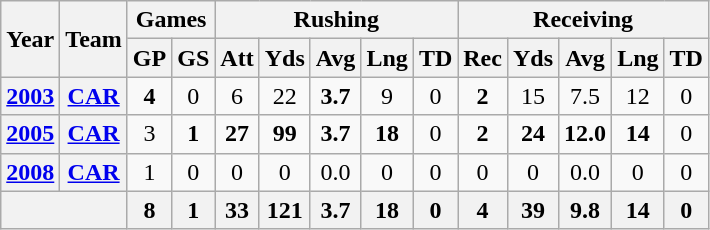<table class="wikitable" style="text-align:center;">
<tr>
<th rowspan="2">Year</th>
<th rowspan="2">Team</th>
<th colspan="2">Games</th>
<th colspan="5">Rushing</th>
<th colspan="5">Receiving</th>
</tr>
<tr>
<th>GP</th>
<th>GS</th>
<th>Att</th>
<th>Yds</th>
<th>Avg</th>
<th>Lng</th>
<th>TD</th>
<th>Rec</th>
<th>Yds</th>
<th>Avg</th>
<th>Lng</th>
<th>TD</th>
</tr>
<tr>
<th><a href='#'>2003</a></th>
<th><a href='#'>CAR</a></th>
<td><strong>4</strong></td>
<td>0</td>
<td>6</td>
<td>22</td>
<td><strong>3.7</strong></td>
<td>9</td>
<td>0</td>
<td><strong>2</strong></td>
<td>15</td>
<td>7.5</td>
<td>12</td>
<td>0</td>
</tr>
<tr>
<th><a href='#'>2005</a></th>
<th><a href='#'>CAR</a></th>
<td>3</td>
<td><strong>1</strong></td>
<td><strong>27</strong></td>
<td><strong>99</strong></td>
<td><strong>3.7</strong></td>
<td><strong>18</strong></td>
<td>0</td>
<td><strong>2</strong></td>
<td><strong>24</strong></td>
<td><strong>12.0</strong></td>
<td><strong>14</strong></td>
<td>0</td>
</tr>
<tr>
<th><a href='#'>2008</a></th>
<th><a href='#'>CAR</a></th>
<td>1</td>
<td>0</td>
<td>0</td>
<td>0</td>
<td>0.0</td>
<td>0</td>
<td>0</td>
<td>0</td>
<td>0</td>
<td>0.0</td>
<td>0</td>
<td>0</td>
</tr>
<tr>
<th colspan="2"></th>
<th>8</th>
<th>1</th>
<th>33</th>
<th>121</th>
<th>3.7</th>
<th>18</th>
<th>0</th>
<th>4</th>
<th>39</th>
<th>9.8</th>
<th>14</th>
<th>0</th>
</tr>
</table>
